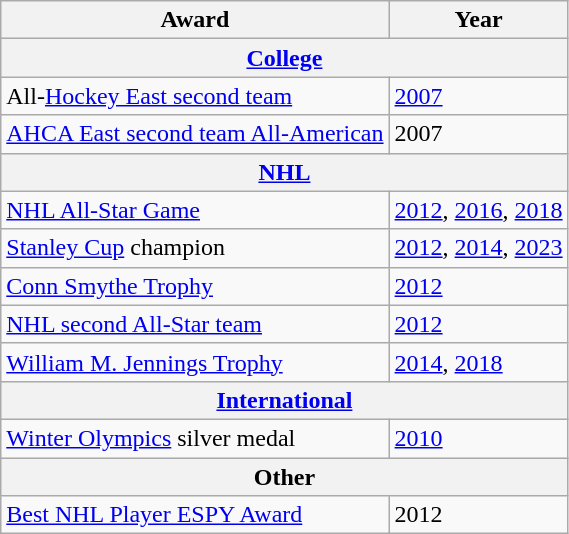<table class="wikitable">
<tr>
<th>Award</th>
<th>Year</th>
</tr>
<tr>
<th colspan="2"><a href='#'>College</a></th>
</tr>
<tr>
<td>All-<a href='#'>Hockey East second team</a></td>
<td><a href='#'>2007</a></td>
</tr>
<tr>
<td><a href='#'>AHCA East second team All-American</a></td>
<td>2007</td>
</tr>
<tr>
<th colspan="2"><a href='#'>NHL</a></th>
</tr>
<tr>
<td><a href='#'>NHL All-Star Game</a></td>
<td><a href='#'>2012</a>, <a href='#'>2016</a>, <a href='#'>2018</a></td>
</tr>
<tr>
<td><a href='#'>Stanley Cup</a> champion</td>
<td><a href='#'>2012</a>, <a href='#'>2014</a>, <a href='#'>2023</a></td>
</tr>
<tr>
<td><a href='#'>Conn Smythe Trophy</a></td>
<td><a href='#'>2012</a></td>
</tr>
<tr>
<td><a href='#'>NHL second All-Star team</a></td>
<td><a href='#'>2012</a></td>
</tr>
<tr>
<td><a href='#'>William M. Jennings Trophy</a></td>
<td><a href='#'>2014</a>, <a href='#'>2018</a></td>
</tr>
<tr>
<th colspan="2"><a href='#'>International</a></th>
</tr>
<tr>
<td><a href='#'>Winter Olympics</a> silver medal</td>
<td><a href='#'>2010</a></td>
</tr>
<tr>
<th colspan="2">Other</th>
</tr>
<tr>
<td><a href='#'>Best NHL Player ESPY Award</a></td>
<td>2012</td>
</tr>
</table>
